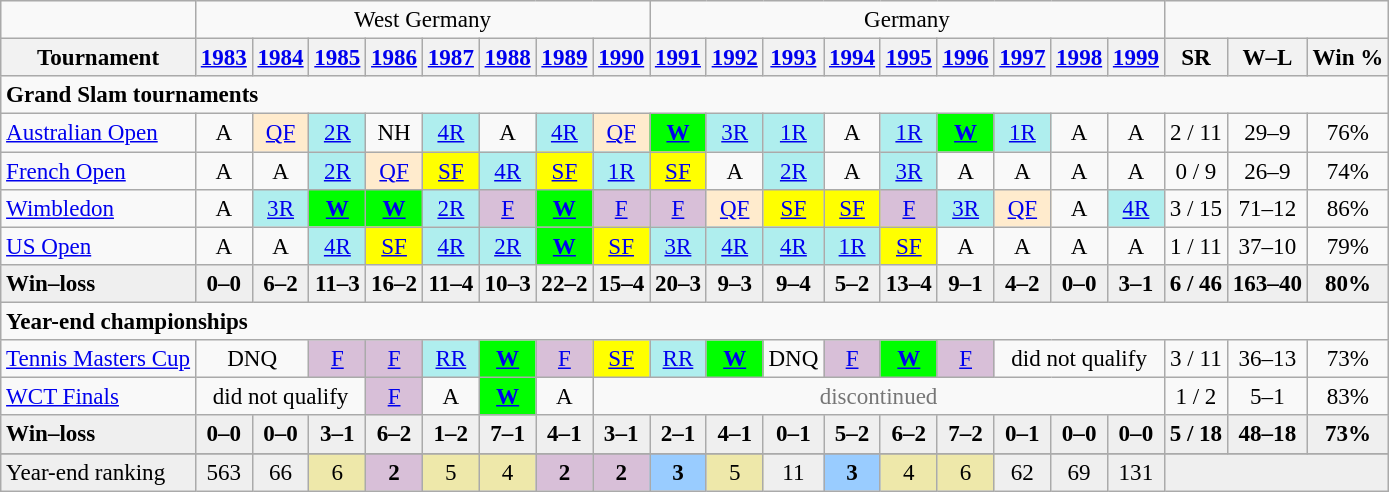<table class="wikitable nowrap" style=text-align:center;font-size:96%>
<tr>
<td></td>
<td colspan=8>West Germany</td>
<td colspan=9>Germany</td>
<td colspan="3"></td>
</tr>
<tr>
<th>Tournament</th>
<th><a href='#'>1983</a></th>
<th><a href='#'>1984</a></th>
<th><a href='#'>1985</a></th>
<th><a href='#'>1986</a></th>
<th><a href='#'>1987</a></th>
<th><a href='#'>1988</a></th>
<th><a href='#'>1989</a></th>
<th><a href='#'>1990</a></th>
<th><a href='#'>1991</a></th>
<th><a href='#'>1992</a></th>
<th><a href='#'>1993</a></th>
<th><a href='#'>1994</a></th>
<th><a href='#'>1995</a></th>
<th><a href='#'>1996</a></th>
<th><a href='#'>1997</a></th>
<th><a href='#'>1998</a></th>
<th><a href='#'>1999</a></th>
<th>SR</th>
<th>W–L</th>
<th>Win %</th>
</tr>
<tr>
<td colspan="21" align="left"><strong>Grand Slam tournaments</strong></td>
</tr>
<tr>
<td align=left><a href='#'>Australian Open</a></td>
<td>A</td>
<td bgcolor=ffebcd><a href='#'>QF</a></td>
<td bgcolor=afeeee><a href='#'>2R</a></td>
<td>NH</td>
<td bgcolor=afeeee><a href='#'>4R</a></td>
<td>A</td>
<td bgcolor=afeeee><a href='#'>4R</a></td>
<td bgcolor=ffebcd><a href='#'>QF</a></td>
<td bgcolor=lime><strong><a href='#'>W</a></strong></td>
<td bgcolor=afeeee><a href='#'>3R</a></td>
<td bgcolor=afeeee><a href='#'>1R</a></td>
<td>A</td>
<td bgcolor=afeeee><a href='#'>1R</a></td>
<td bgcolor=lime><strong><a href='#'>W</a></strong></td>
<td bgcolor=afeeee><a href='#'>1R</a></td>
<td>A</td>
<td>A</td>
<td>2 / 11</td>
<td>29–9</td>
<td>76%</td>
</tr>
<tr>
<td align=left><a href='#'>French Open</a></td>
<td>A</td>
<td>A</td>
<td bgcolor=afeeee><a href='#'>2R</a></td>
<td bgcolor=ffebcd><a href='#'>QF</a></td>
<td bgcolor=yellow><a href='#'>SF</a></td>
<td bgcolor=afeeee><a href='#'>4R</a></td>
<td bgcolor=yellow><a href='#'>SF</a></td>
<td bgcolor=afeeee><a href='#'>1R</a></td>
<td bgcolor=yellow><a href='#'>SF</a></td>
<td>A</td>
<td bgcolor=afeeee><a href='#'>2R</a></td>
<td>A</td>
<td bgcolor=afeeee><a href='#'>3R</a></td>
<td>A</td>
<td>A</td>
<td>A</td>
<td>A</td>
<td>0 / 9</td>
<td>26–9</td>
<td>74%</td>
</tr>
<tr>
<td align=left><a href='#'>Wimbledon</a></td>
<td>A</td>
<td bgcolor=afeeee><a href='#'>3R</a></td>
<td bgcolor=lime><strong><a href='#'>W</a></strong></td>
<td bgcolor=lime><strong><a href='#'>W</a></strong></td>
<td bgcolor=afeeee><a href='#'>2R</a></td>
<td bgcolor=thistle><a href='#'>F</a></td>
<td bgcolor=lime><strong><a href='#'>W</a></strong></td>
<td bgcolor=thistle><a href='#'>F</a></td>
<td bgcolor=thistle><a href='#'>F</a></td>
<td bgcolor=ffebcd><a href='#'>QF</a></td>
<td bgcolor=yellow><a href='#'>SF</a></td>
<td bgcolor=yellow><a href='#'>SF</a></td>
<td bgcolor=thistle><a href='#'>F</a></td>
<td bgcolor=afeeee><a href='#'>3R</a></td>
<td bgcolor=ffebcd><a href='#'>QF</a></td>
<td>A</td>
<td bgcolor=afeeee><a href='#'>4R</a></td>
<td>3 / 15</td>
<td>71–12</td>
<td>86%</td>
</tr>
<tr>
<td align=left><a href='#'>US Open</a></td>
<td>A</td>
<td>A</td>
<td bgcolor=afeeee><a href='#'>4R</a></td>
<td bgcolor=yellow><a href='#'>SF</a></td>
<td bgcolor=afeeee><a href='#'>4R</a></td>
<td bgcolor=afeeee><a href='#'>2R</a></td>
<td bgcolor=lime><strong><a href='#'>W</a></strong></td>
<td bgcolor=yellow><a href='#'>SF</a></td>
<td bgcolor=afeeee><a href='#'>3R</a></td>
<td bgcolor=afeeee><a href='#'>4R</a></td>
<td bgcolor=afeeee><a href='#'>4R</a></td>
<td bgcolor=afeeee><a href='#'>1R</a></td>
<td bgcolor=yellow><a href='#'>SF</a></td>
<td>A</td>
<td>A</td>
<td>A</td>
<td>A</td>
<td>1 / 11</td>
<td>37–10</td>
<td>79%</td>
</tr>
<tr style="font-weight:bold; background:#efefef;">
<td style=text-align:left>Win–loss</td>
<td>0–0</td>
<td>6–2</td>
<td>11–3</td>
<td>16–2</td>
<td>11–4</td>
<td>10–3</td>
<td>22–2</td>
<td>15–4</td>
<td>20–3</td>
<td>9–3</td>
<td>9–4</td>
<td>5–2</td>
<td>13–4</td>
<td>9–1</td>
<td>4–2</td>
<td>0–0</td>
<td>3–1</td>
<td>6 / 46</td>
<td>163–40</td>
<td>80%</td>
</tr>
<tr>
<td colspan=21 align=left><strong>Year-end championships</strong></td>
</tr>
<tr>
<td align=left><a href='#'>Tennis Masters Cup</a></td>
<td colspan=2>DNQ</td>
<td bgcolor=thistle><a href='#'>F</a></td>
<td bgcolor=thistle><a href='#'>F</a></td>
<td bgcolor=afeeee><a href='#'>RR</a></td>
<td bgcolor=lime><a href='#'><strong>W</strong></a></td>
<td bgcolor=thistle><a href='#'>F</a></td>
<td bgcolor=yellow><a href='#'>SF</a></td>
<td bgcolor=afeeee><a href='#'>RR</a></td>
<td bgcolor=lime><a href='#'><strong>W</strong></a></td>
<td>DNQ</td>
<td bgcolor=thistle><a href='#'>F</a></td>
<td bgcolor=lime><a href='#'><strong>W</strong></a></td>
<td bgcolor=thistle><a href='#'>F</a></td>
<td colspan=3>did not qualify</td>
<td>3 / 11</td>
<td>36–13</td>
<td>73%</td>
</tr>
<tr>
<td align=left><a href='#'>WCT Finals</a></td>
<td colspan=3>did not qualify</td>
<td bgcolor=thistle><a href='#'>F</a></td>
<td>A</td>
<td bgcolor=lime><a href='#'><strong>W</strong></a></td>
<td>A</td>
<td colspan=10 style=color:#767676>discontinued</td>
<td>1 / 2</td>
<td>5–1</td>
<td>83%</td>
</tr>
<tr style="font-weight:bold; background:#efefef;">
<td style=text-align:left>Win–loss</td>
<td>0–0</td>
<td>0–0</td>
<td>3–1</td>
<td>6–2</td>
<td>1–2</td>
<td>7–1</td>
<td>4–1</td>
<td>3–1</td>
<td>2–1</td>
<td>4–1</td>
<td>0–1</td>
<td>5–2</td>
<td>6–2</td>
<td>7–2</td>
<td>0–1</td>
<td>0–0</td>
<td>0–0</td>
<td>5 / 18</td>
<td>48–18</td>
<td>73%</td>
</tr>
<tr>
</tr>
<tr bgcolor=efefef>
<td align=left>Year-end ranking</td>
<td>563</td>
<td>66</td>
<td bgcolor=EEE8AA>6</td>
<td bgcolor=thistle><strong>2</strong></td>
<td bgcolor=EEE8AA>5</td>
<td bgcolor=EEE8AA>4</td>
<td bgcolor=thistle><strong>2</strong></td>
<td bgcolor=thistle><strong>2</strong></td>
<td bgcolor=99ccff><strong>3</strong></td>
<td bgcolor=EEE8AA>5</td>
<td>11</td>
<td bgcolor=99ccff><strong>3</strong></td>
<td bgcolor=EEE8AA>4</td>
<td bgcolor=EEE8AA>6</td>
<td>62</td>
<td>69</td>
<td>131</td>
<td colspan=3><strong></strong></td>
</tr>
</table>
